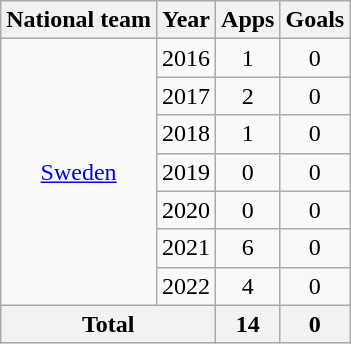<table class="wikitable" style="text-align:center">
<tr>
<th>National team</th>
<th>Year</th>
<th>Apps</th>
<th>Goals</th>
</tr>
<tr>
<td rowspan="7"><a href='#'>Sweden</a></td>
<td>2016</td>
<td>1</td>
<td>0</td>
</tr>
<tr>
<td>2017</td>
<td>2</td>
<td>0</td>
</tr>
<tr>
<td>2018</td>
<td>1</td>
<td>0</td>
</tr>
<tr>
<td>2019</td>
<td>0</td>
<td>0</td>
</tr>
<tr>
<td>2020</td>
<td>0</td>
<td>0</td>
</tr>
<tr>
<td>2021</td>
<td>6</td>
<td>0</td>
</tr>
<tr>
<td>2022</td>
<td>4</td>
<td>0</td>
</tr>
<tr>
<th colspan="2">Total</th>
<th>14</th>
<th>0</th>
</tr>
</table>
